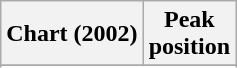<table class="wikitable sortable">
<tr>
<th>Chart (2002)</th>
<th align="center">Peak<br>position</th>
</tr>
<tr>
</tr>
<tr>
</tr>
<tr>
</tr>
</table>
